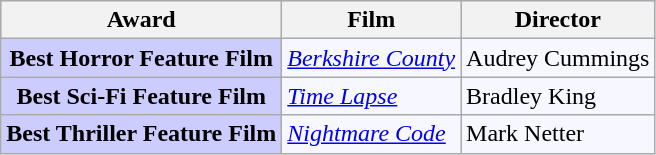<table class="wikitable sortable">
<tr style=background:#ccccff>
<th>Award</th>
<th>Film</th>
<th>Director</th>
</tr>
<tr>
<th style="background: #ccccff;">Best Horror Feature Film</th>
<td style="background: #f7f8ff; white-space: nowrap;"><em><a href='#'>Berkshire County</a></em></td>
<td style="background: #f7f8ff; white-space: nowrap;">Audrey Cummings</td>
</tr>
<tr>
<th style="background: #ccccff;">Best Sci-Fi Feature Film</th>
<td style="background: #f7f8ff; white-space: nowrap;"><em><a href='#'>Time Lapse</a></em></td>
<td style="background: #f7f8ff; white-space: nowrap;">Bradley King</td>
</tr>
<tr>
<th style="background: #ccccff;">Best Thriller Feature Film</th>
<td style="background: #f7f8ff; white-space: nowrap;"><em><a href='#'>Nightmare Code</a></em></td>
<td style="background: #f7f8ff; white-space: nowrap;">Mark Netter</td>
</tr>
</table>
